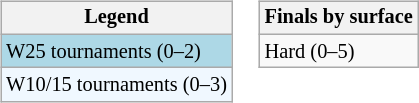<table>
<tr valign=top>
<td><br><table class=wikitable style="font-size:85%">
<tr>
<th>Legend</th>
</tr>
<tr style="background:lightblue;">
<td>W25 tournaments (0–2)</td>
</tr>
<tr style="background:#f0f8ff;">
<td>W10/15 tournaments (0–3)</td>
</tr>
</table>
</td>
<td><br><table class=wikitable style="font-size:85%">
<tr>
<th>Finals by surface</th>
</tr>
<tr>
<td>Hard (0–5)</td>
</tr>
</table>
</td>
</tr>
</table>
